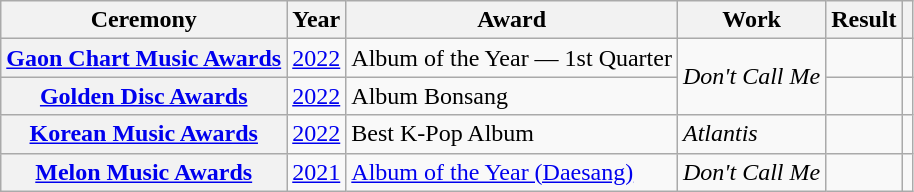<table class="wikitable plainrowheaders sortable">
<tr>
<th scope="col">Ceremony</th>
<th scope="col">Year</th>
<th scope="col">Award</th>
<th scope="col">Work</th>
<th scope="col">Result</th>
<th scope="col" class="unsortable"></th>
</tr>
<tr>
<th scope="row"><a href='#'>Gaon Chart Music Awards</a></th>
<td style="text-align:center"><a href='#'>2022</a></td>
<td>Album of the Year — 1st Quarter</td>
<td rowspan="2"><em>Don't Call Me</em></td>
<td></td>
<td style="text-align:center"></td>
</tr>
<tr>
<th scope="row"><a href='#'>Golden Disc Awards</a></th>
<td style="text-align:center"><a href='#'>2022</a></td>
<td>Album Bonsang</td>
<td></td>
<td style="text-align:center"></td>
</tr>
<tr>
<th scope="row"><a href='#'>Korean Music Awards</a></th>
<td style="text-align:center"><a href='#'>2022</a></td>
<td>Best K-Pop Album</td>
<td><em>Atlantis</em></td>
<td></td>
<td style="text-align:center"></td>
</tr>
<tr>
<th scope="row"><a href='#'>Melon Music Awards</a></th>
<td style="text-align:center"><a href='#'>2021</a></td>
<td><a href='#'>Album of the Year (Daesang)</a></td>
<td><em>Don't Call Me</em></td>
<td></td>
<td style="text-align:center"></td>
</tr>
</table>
